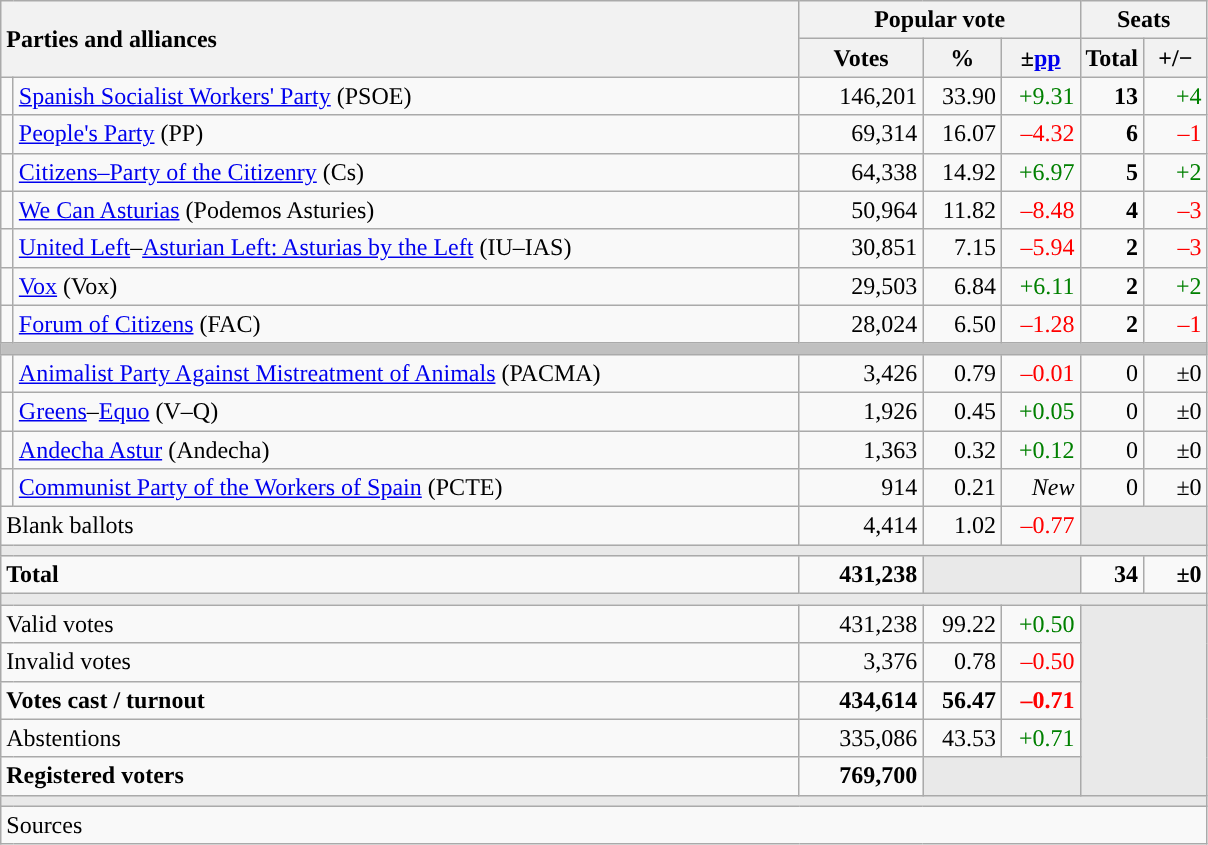<table class="wikitable" style="text-align:right;">
<tr>
<th style="text-align:left;" rowspan="2" colspan="2" width="525">Parties and alliances</th>
<th colspan="3">Popular vote</th>
<th colspan="2">Seats</th>
</tr>
<tr>
<th width="75">Votes</th>
<th width="45">%</th>
<th width="45">±<a href='#'>pp</a></th>
<th width="35">Total</th>
<th width="35">+/−</th>
</tr>
<tr>
<td width="1" style="color:inherit;background:"></td>
<td align="left"><a href='#'>Spanish Socialist Workers' Party</a> (PSOE)</td>
<td>146,201</td>
<td>33.90</td>
<td style="color:green;">+9.31</td>
<td><strong>13</strong></td>
<td style="color:green;">+4</td>
</tr>
<tr>
<td style="color:inherit;background:"></td>
<td align="left"><a href='#'>People's Party</a> (PP)</td>
<td>69,314</td>
<td>16.07</td>
<td style="color:red;">–4.32</td>
<td><strong>6</strong></td>
<td style="color:red;">–1</td>
</tr>
<tr>
<td style="color:inherit;background:"></td>
<td align="left"><a href='#'>Citizens–Party of the Citizenry</a> (Cs)</td>
<td>64,338</td>
<td>14.92</td>
<td style="color:green;">+6.97</td>
<td><strong>5</strong></td>
<td style="color:green;">+2</td>
</tr>
<tr>
<td style="color:inherit;background:"></td>
<td align="left"><a href='#'>We Can Asturias</a> (Podemos Asturies)</td>
<td>50,964</td>
<td>11.82</td>
<td style="color:red;">–8.48</td>
<td><strong>4</strong></td>
<td style="color:red;">–3</td>
</tr>
<tr>
<td style="color:inherit;background:"></td>
<td align="left"><a href='#'>United Left</a>–<a href='#'>Asturian Left: Asturias by the Left</a> (IU–IAS)</td>
<td>30,851</td>
<td>7.15</td>
<td style="color:red;">–5.94</td>
<td><strong>2</strong></td>
<td style="color:red;">–3</td>
</tr>
<tr>
<td style="color:inherit;background:"></td>
<td align="left"><a href='#'>Vox</a> (Vox)</td>
<td>29,503</td>
<td>6.84</td>
<td style="color:green;">+6.11</td>
<td><strong>2</strong></td>
<td style="color:green;">+2</td>
</tr>
<tr>
<td style="color:inherit;background:"></td>
<td align="left"><a href='#'>Forum of Citizens</a> (FAC)</td>
<td>28,024</td>
<td>6.50</td>
<td style="color:red;">–1.28</td>
<td><strong>2</strong></td>
<td style="color:red;">–1</td>
</tr>
<tr>
<td colspan="7" bgcolor="#C0C0C0"></td>
</tr>
<tr>
<td style="color:inherit;background:"></td>
<td align="left"><a href='#'>Animalist Party Against Mistreatment of Animals</a> (PACMA)</td>
<td>3,426</td>
<td>0.79</td>
<td style="color:red;">–0.01</td>
<td>0</td>
<td>±0</td>
</tr>
<tr>
<td style="color:inherit;background:"></td>
<td align="left"><a href='#'>Greens</a>–<a href='#'>Equo</a> (V–Q)</td>
<td>1,926</td>
<td>0.45</td>
<td style="color:green;">+0.05</td>
<td>0</td>
<td>±0</td>
</tr>
<tr>
<td style="color:inherit;background:"></td>
<td align="left"><a href='#'>Andecha Astur</a> (Andecha)</td>
<td>1,363</td>
<td>0.32</td>
<td style="color:green;">+0.12</td>
<td>0</td>
<td>±0</td>
</tr>
<tr>
<td style="color:inherit;background:"></td>
<td align="left"><a href='#'>Communist Party of the Workers of Spain</a> (PCTE)</td>
<td>914</td>
<td>0.21</td>
<td><em>New</em></td>
<td>0</td>
<td>±0</td>
</tr>
<tr>
<td align="left" colspan="2">Blank ballots</td>
<td>4,414</td>
<td>1.02</td>
<td style="color:red;">–0.77</td>
<td bgcolor="#E9E9E9" colspan="2"></td>
</tr>
<tr>
<td colspan="7" bgcolor="#E9E9E9"></td>
</tr>
<tr style="font-weight:bold;">
<td align="left" colspan="2">Total</td>
<td>431,238</td>
<td bgcolor="#E9E9E9" colspan="2"></td>
<td>34</td>
<td>±0</td>
</tr>
<tr>
<td colspan="7" bgcolor="#E9E9E9"></td>
</tr>
<tr>
<td align="left" colspan="2">Valid votes</td>
<td>431,238</td>
<td>99.22</td>
<td style="color:green;">+0.50</td>
<td bgcolor="#E9E9E9" colspan="2" rowspan="5"></td>
</tr>
<tr>
<td align="left" colspan="2">Invalid votes</td>
<td>3,376</td>
<td>0.78</td>
<td style="color:red;">–0.50</td>
</tr>
<tr style="font-weight:bold;">
<td align="left" colspan="2">Votes cast / turnout</td>
<td>434,614</td>
<td>56.47</td>
<td style="color:red;">–0.71</td>
</tr>
<tr>
<td align="left" colspan="2">Abstentions</td>
<td>335,086</td>
<td>43.53</td>
<td style="color:green;">+0.71</td>
</tr>
<tr style="font-weight:bold;">
<td align="left" colspan="2">Registered voters</td>
<td>769,700</td>
<td bgcolor="#E9E9E9" colspan="2"></td>
</tr>
<tr>
<td colspan="7" bgcolor="#E9E9E9"></td>
</tr>
<tr>
<td align="left" colspan="7">Sources</td>
</tr>
</table>
